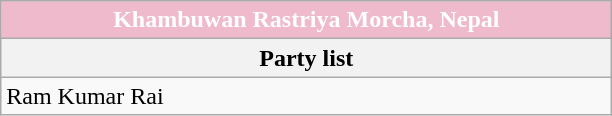<table class="wikitable mw-collapsible mw-collapsed" role="presentation">
<tr>
<th style="width: 300pt; background:#efbbcc; color: white;">Khambuwan Rastriya Morcha, Nepal</th>
</tr>
<tr>
<th>Party list</th>
</tr>
<tr>
<td>Ram Kumar Rai</td>
</tr>
</table>
